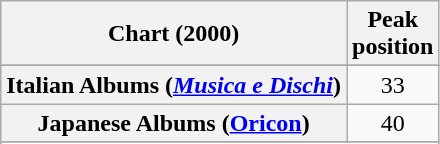<table class="wikitable plainrowheaders sortable">
<tr>
<th>Chart (2000)</th>
<th>Peak<br>position</th>
</tr>
<tr>
</tr>
<tr>
</tr>
<tr>
</tr>
<tr>
</tr>
<tr>
</tr>
<tr>
</tr>
<tr>
</tr>
<tr>
</tr>
<tr>
</tr>
<tr>
<th scope="row">Italian Albums (<em><a href='#'>Musica e Dischi</a></em>)</th>
<td align="center">33</td>
</tr>
<tr>
<th scope="row">Japanese Albums (<a href='#'>Oricon</a>)</th>
<td align="center">40</td>
</tr>
<tr>
</tr>
<tr>
</tr>
<tr>
</tr>
<tr>
</tr>
<tr>
</tr>
<tr>
</tr>
<tr>
</tr>
<tr>
</tr>
</table>
